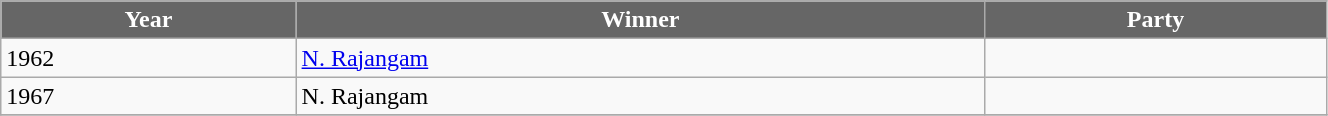<table class="wikitable" width="70%">
<tr>
<th style="background-color:#666666; color:white">Year</th>
<th style="background-color:#666666; color:white">Winner</th>
<th style="background-color:#666666; color:white" colspan="2">Party</th>
</tr>
<tr>
<td>1962</td>
<td><a href='#'>N. Rajangam</a></td>
<td></td>
</tr>
<tr>
<td>1967</td>
<td>N. Rajangam</td>
<td></td>
</tr>
<tr>
</tr>
</table>
